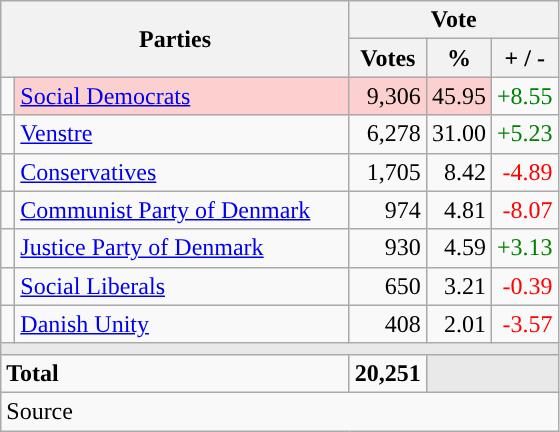<table class="wikitable" style="text-align:right;">
<tr>
<th style="text-align:centre;" rowspan="2" colspan="2" width="225">Parties</th>
<th colspan="3">Vote</th>
</tr>
<tr>
<th width="15">Votes</th>
<th width="15">%</th>
<th width="15">+ / -</th>
</tr>
<tr>
<td width="2" style="color:inherit;background:"></td>
<td bgcolor=#fbd0ce  align="left"><a href='#'>Social Democrats</a></td>
<td bgcolor=#fbd0ce>9,306</td>
<td bgcolor=#fbd0ce>45.95</td>
<td style=color:green;>+8.55</td>
</tr>
<tr>
<td width="2" style="color:inherit;background:"></td>
<td align="left"><a href='#'>Venstre</a></td>
<td>6,278</td>
<td>31.00</td>
<td style=color:green;>+5.23</td>
</tr>
<tr>
<td width="2" style="color:inherit;background:"></td>
<td align="left"><a href='#'>Conservatives</a></td>
<td>1,705</td>
<td>8.42</td>
<td style=color:red;>-4.89</td>
</tr>
<tr>
<td width="2" style="color:inherit;background:"></td>
<td align="left"><a href='#'>Communist Party of Denmark</a></td>
<td>974</td>
<td>4.81</td>
<td style=color:red;>-8.07</td>
</tr>
<tr>
<td width="2" style="color:inherit;background:"></td>
<td align="left"><a href='#'>Justice Party of Denmark</a></td>
<td>930</td>
<td>4.59</td>
<td style=color:green;>+3.13</td>
</tr>
<tr>
<td width="2" style="color:inherit;background:"></td>
<td align="left"><a href='#'>Social Liberals</a></td>
<td>650</td>
<td>3.21</td>
<td style=color:red;>-0.39</td>
</tr>
<tr>
<td width="2" style="color:inherit;background:"></td>
<td align="left"><a href='#'>Danish Unity</a></td>
<td>408</td>
<td>2.01</td>
<td style=color:red;>-3.57</td>
</tr>
<tr>
<td colspan="7" bgcolor="#E9E9E9"></td>
</tr>
<tr>
<td align="left" colspan="2"><strong>Total</strong></td>
<td><strong>20,251</strong></td>
<td bgcolor="#E9E9E9" colspan="2"></td>
</tr>
<tr>
<td align="left" colspan="6">Source</td>
</tr>
</table>
